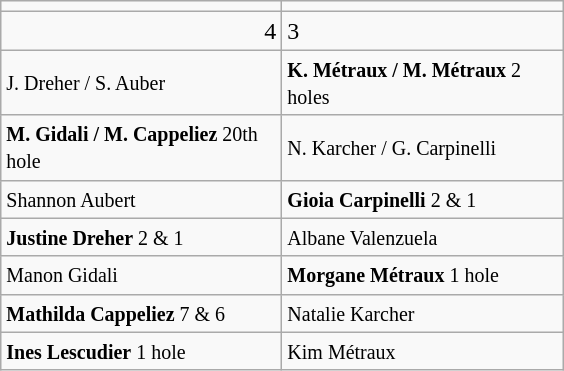<table class="wikitable">
<tr>
<td align="center" width="180"></td>
<td align="center" width="180"></td>
</tr>
<tr>
<td align="right">4</td>
<td>3</td>
</tr>
<tr>
<td><small>J. Dreher / S. Auber</small></td>
<td><small><strong>K. Métraux / M. Métraux </strong> 2 holes</small></td>
</tr>
<tr>
<td><small><strong>M. Gidali / M. Cappeliez</strong> 20th hole</small></td>
<td><small>N. Karcher / G. Carpinelli</small></td>
</tr>
<tr>
<td><small>Shannon Aubert</small></td>
<td><small><strong>Gioia Carpinelli</strong> 2 & 1</small></td>
</tr>
<tr>
<td><small><strong>Justine Dreher</strong> 2 & 1</small></td>
<td><small>Albane Valenzuela</small></td>
</tr>
<tr>
<td><small>Manon Gidali</small></td>
<td><small><strong>Morgane Métraux</strong> 1 hole</small></td>
</tr>
<tr>
<td><small><strong>Mathilda Cappeliez</strong> 7 & 6</small></td>
<td><small>Natalie Karcher</small></td>
</tr>
<tr>
<td><small><strong>Ines Lescudier</strong> 1 hole</small></td>
<td><small>Kim Métraux</small></td>
</tr>
</table>
